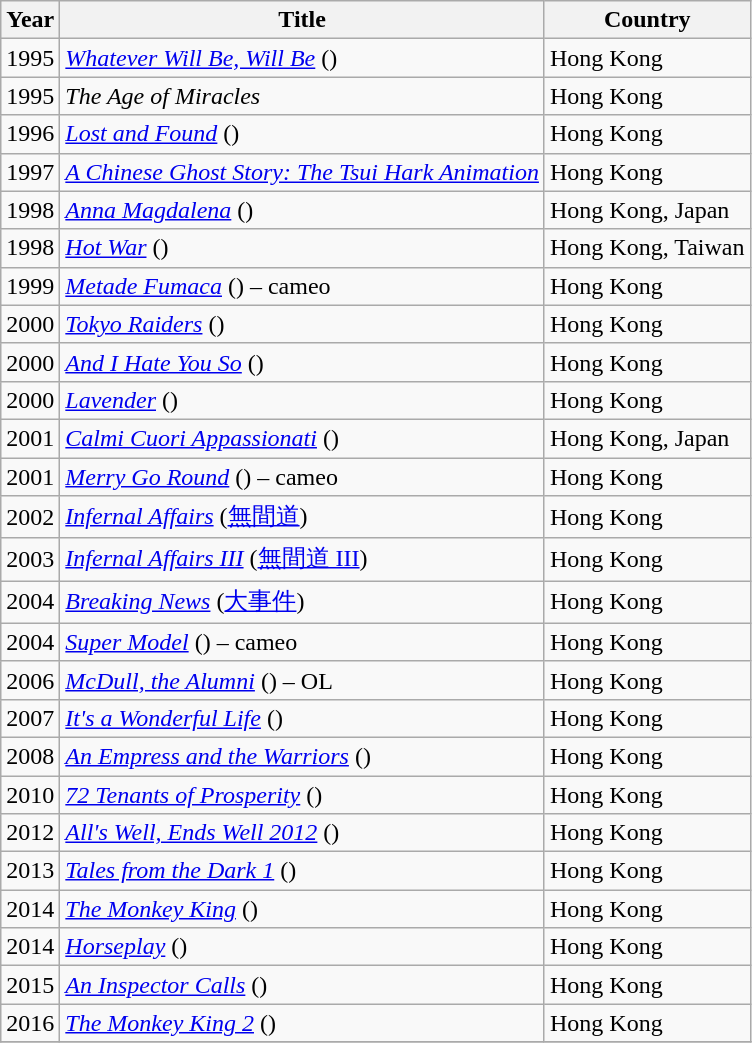<table class="wikitable">
<tr>
<th>Year</th>
<th>Title</th>
<th>Country</th>
</tr>
<tr>
<td rowspan=1>1995</td>
<td><em><a href='#'>Whatever Will Be, Will Be</a></em> ()</td>
<td>Hong Kong</td>
</tr>
<tr>
<td rowspan=1>1995</td>
<td><em>The Age of Miracles</em></td>
<td>Hong Kong</td>
</tr>
<tr>
<td rowspan=1>1996</td>
<td><em><a href='#'>Lost and Found</a></em> ()</td>
<td>Hong Kong</td>
</tr>
<tr>
<td rowspan=1>1997</td>
<td><em><a href='#'>A Chinese Ghost Story: The Tsui Hark Animation</a></em></td>
<td>Hong Kong</td>
</tr>
<tr>
<td rowspan=1>1998</td>
<td><em><a href='#'>Anna Magdalena</a></em> ()</td>
<td>Hong Kong, Japan</td>
</tr>
<tr>
<td rowspan=1>1998</td>
<td><em><a href='#'>Hot War</a></em> ()</td>
<td>Hong Kong, Taiwan</td>
</tr>
<tr>
<td rowspan=1>1999</td>
<td><em><a href='#'>Metade Fumaca</a></em> () – cameo</td>
<td>Hong Kong</td>
</tr>
<tr>
<td rowspan=1>2000</td>
<td><em><a href='#'>Tokyo Raiders</a></em> ()</td>
<td>Hong Kong</td>
</tr>
<tr>
<td rowspan=1>2000</td>
<td><em><a href='#'>And I Hate You So</a></em> ()</td>
<td>Hong Kong</td>
</tr>
<tr>
<td rowspan=1>2000</td>
<td><em><a href='#'>Lavender</a></em> ()</td>
<td>Hong Kong</td>
</tr>
<tr>
<td rowspan=1>2001</td>
<td><em><a href='#'>Calmi Cuori Appassionati</a></em> ()</td>
<td>Hong Kong, Japan</td>
</tr>
<tr>
<td rowspan=1>2001</td>
<td><em><a href='#'>Merry Go Round</a></em> () – cameo</td>
<td>Hong Kong</td>
</tr>
<tr>
<td rowspan=1>2002</td>
<td><em><a href='#'>Infernal Affairs</a></em> (<a href='#'>無間道</a>)</td>
<td>Hong Kong</td>
</tr>
<tr>
<td rowspan=1>2003</td>
<td><em><a href='#'>Infernal Affairs III</a></em> (<a href='#'>無間道 III</a>)</td>
<td>Hong Kong</td>
</tr>
<tr>
<td rowspan=1>2004</td>
<td><em><a href='#'>Breaking News</a></em> (<a href='#'>大事件</a>)</td>
<td>Hong Kong</td>
</tr>
<tr>
<td rowspan=1>2004</td>
<td><em><a href='#'>Super Model</a></em> () – cameo</td>
<td>Hong Kong</td>
</tr>
<tr>
<td rowspan=1>2006</td>
<td><em><a href='#'>McDull, the Alumni</a></em> () – OL</td>
<td>Hong Kong</td>
</tr>
<tr>
<td rowspan=1>2007</td>
<td><em><a href='#'>It's a Wonderful Life</a></em> ()</td>
<td>Hong Kong</td>
</tr>
<tr>
<td rowspan=1>2008</td>
<td><em><a href='#'>An Empress and the Warriors</a></em> ()</td>
<td>Hong Kong</td>
</tr>
<tr>
<td rowspan=1>2010</td>
<td><em><a href='#'>72 Tenants of Prosperity</a></em> ()</td>
<td>Hong Kong</td>
</tr>
<tr>
<td rowspan=1>2012</td>
<td><em><a href='#'>All's Well, Ends Well 2012</a></em> ()</td>
<td>Hong Kong</td>
</tr>
<tr>
<td rowspan=1>2013</td>
<td><em><a href='#'>Tales from the Dark 1</a></em> ()</td>
<td>Hong Kong</td>
</tr>
<tr>
<td rowspan=1>2014</td>
<td><em><a href='#'>The Monkey King</a></em> ()</td>
<td>Hong Kong</td>
</tr>
<tr>
<td rowspan=1>2014</td>
<td><em><a href='#'>Horseplay</a></em> ()</td>
<td>Hong Kong</td>
</tr>
<tr>
<td rowspan=1>2015</td>
<td><em><a href='#'>An Inspector Calls</a></em> ()</td>
<td>Hong Kong</td>
</tr>
<tr>
<td rowspan=1>2016</td>
<td><em><a href='#'>The Monkey King 2</a></em> ()</td>
<td>Hong Kong</td>
</tr>
<tr>
</tr>
</table>
